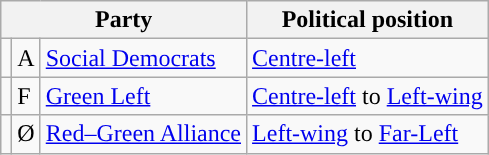<table class="wikitable">
<tr>
<th colspan="3">Party</th>
<th>Political position</th>
</tr>
<tr>
<td></td>
<td>A</td>
<td><a href='#'>Social Democrats</a></td>
<td><a href='#'>Centre-left</a></td>
</tr>
<tr>
<td></td>
<td>F</td>
<td><a href='#'>Green Left</a></td>
<td><a href='#'>Centre-left</a> to <a href='#'>Left-wing</a></td>
</tr>
<tr>
<td></td>
<td>Ø</td>
<td><a href='#'>Red–Green Alliance</a></td>
<td><a href='#'>Left-wing</a> to  <a href='#'>Far-Left</a></td>
</tr>
</table>
